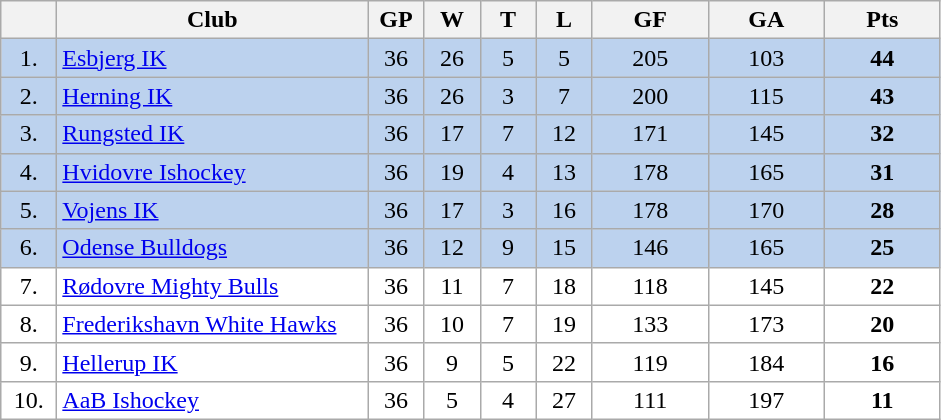<table class="wikitable">
<tr>
<th width="30"></th>
<th width="200">Club</th>
<th width="30">GP</th>
<th width="30">W</th>
<th width="30">T</th>
<th width="30">L</th>
<th width="70">GF</th>
<th width="70">GA</th>
<th width="70">Pts</th>
</tr>
<tr bgcolor="#BCD2EE" align="center">
<td>1.</td>
<td align="left"><a href='#'>Esbjerg IK</a></td>
<td>36</td>
<td>26</td>
<td>5</td>
<td>5</td>
<td>205</td>
<td>103</td>
<td><strong>44</strong></td>
</tr>
<tr bgcolor="#BCD2EE" align="center">
<td>2.</td>
<td align="left"><a href='#'>Herning IK</a></td>
<td>36</td>
<td>26</td>
<td>3</td>
<td>7</td>
<td>200</td>
<td>115</td>
<td><strong>43</strong></td>
</tr>
<tr bgcolor="#BCD2EE" align="center">
<td>3.</td>
<td align="left"><a href='#'>Rungsted IK</a></td>
<td>36</td>
<td>17</td>
<td>7</td>
<td>12</td>
<td>171</td>
<td>145</td>
<td><strong>32</strong></td>
</tr>
<tr bgcolor="#BCD2EE" align="center">
<td>4.</td>
<td align="left"><a href='#'>Hvidovre Ishockey</a></td>
<td>36</td>
<td>19</td>
<td>4</td>
<td>13</td>
<td>178</td>
<td>165</td>
<td><strong>31</strong></td>
</tr>
<tr bgcolor="#BCD2EE" align="center">
<td>5.</td>
<td align="left"><a href='#'>Vojens IK</a></td>
<td>36</td>
<td>17</td>
<td>3</td>
<td>16</td>
<td>178</td>
<td>170</td>
<td><strong>28</strong></td>
</tr>
<tr bgcolor="#BCD2EE" align="center">
<td>6.</td>
<td align="left"><a href='#'>Odense Bulldogs</a></td>
<td>36</td>
<td>12</td>
<td>9</td>
<td>15</td>
<td>146</td>
<td>165</td>
<td><strong>25</strong></td>
</tr>
<tr bgcolor="#FFFFFF" align="center">
<td>7.</td>
<td align="left"><a href='#'>Rødovre Mighty Bulls</a></td>
<td>36</td>
<td>11</td>
<td>7</td>
<td>18</td>
<td>118</td>
<td>145</td>
<td><strong>22</strong></td>
</tr>
<tr bgcolor="#FFFFFF" align="center">
<td>8.</td>
<td align="left"><a href='#'>Frederikshavn White Hawks</a></td>
<td>36</td>
<td>10</td>
<td>7</td>
<td>19</td>
<td>133</td>
<td>173</td>
<td><strong>20</strong></td>
</tr>
<tr bgcolor="#FFFFFF" align="center">
<td>9.</td>
<td align="left"><a href='#'>Hellerup IK</a></td>
<td>36</td>
<td>9</td>
<td>5</td>
<td>22</td>
<td>119</td>
<td>184</td>
<td><strong>16</strong></td>
</tr>
<tr bgcolor="#FFFFFF" align="center">
<td>10.</td>
<td align="left"><a href='#'>AaB Ishockey</a></td>
<td>36</td>
<td>5</td>
<td>4</td>
<td>27</td>
<td>111</td>
<td>197</td>
<td><strong>11</strong></td>
</tr>
</table>
